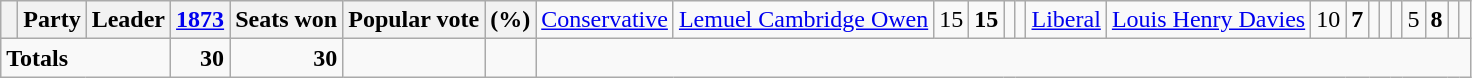<table class="wikitable">
<tr>
<th> </th>
<th>Party</th>
<th>Leader</th>
<th><a href='#'>1873</a></th>
<th>Seats won</th>
<th>Popular vote</th>
<th>(%)<br></th>
<td><a href='#'>Conservative</a></td>
<td><a href='#'>Lemuel Cambridge Owen</a></td>
<td align=right>15</td>
<td align=right><strong>15</strong></td>
<td align=right></td>
<td align=right><br></td>
<td><a href='#'>Liberal</a></td>
<td><a href='#'>Louis Henry Davies</a></td>
<td align=right>10</td>
<td align=right><strong>7</strong></td>
<td align=right></td>
<td align=right><br></td>
<td></td>
<td align=right>5</td>
<td align=right><strong>8</strong></td>
<td align=right></td>
<td align=right></td>
</tr>
<tr>
<td colspan="3"><strong>Totals</strong></td>
<td align=right><strong>30</strong></td>
<td align=right><strong>30</strong></td>
<td align=right></td>
<td align=right></td>
</tr>
</table>
